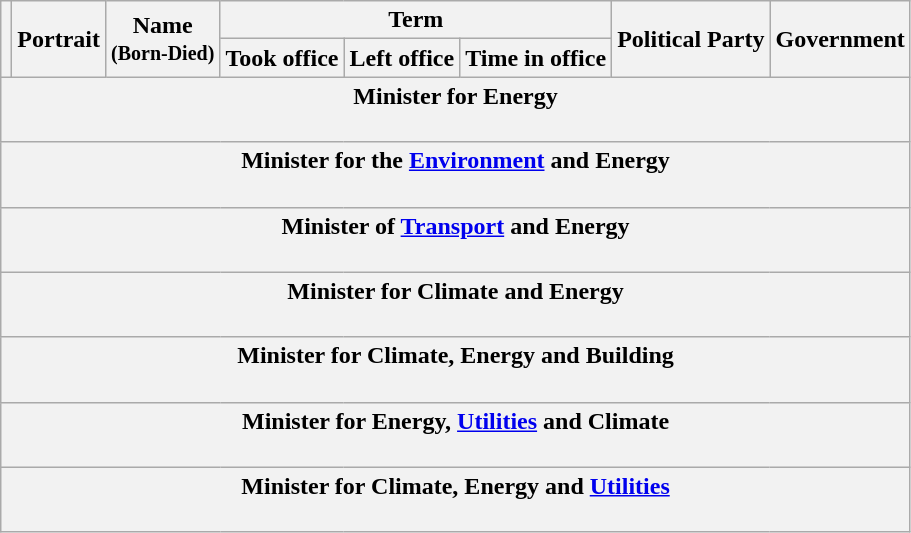<table class="wikitable" style="text-align:center;">
<tr>
<th rowspan=2></th>
<th rowspan=2>Portrait</th>
<th rowspan=2>Name<br><small>(Born-Died)</small></th>
<th colspan=3>Term</th>
<th rowspan=2>Political Party</th>
<th rowspan=2>Government</th>
</tr>
<tr>
<th>Took office</th>
<th>Left office</th>
<th>Time in office</th>
</tr>
<tr style="text-align:center;">
<th colspan=8>Minister for Energy<br><br>




</th>
</tr>
<tr style="text-align:center;">
<th colspan=8>Minister for the <a href='#'>Environment</a> and Energy<br><br></th>
</tr>
<tr style="text-align:center;">
<th colspan=8>Minister of <a href='#'>Transport</a> and Energy<br><br>
</th>
</tr>
<tr style="text-align:center;">
<th colspan=8>Minister for Climate and Energy<br><br>
</th>
</tr>
<tr style="text-align:center;">
<th colspan=8>Minister for Climate, Energy and Building<br><br>
</th>
</tr>
<tr style="text-align:center;">
<th colspan=8>Minister for Energy, <a href='#'>Utilities</a> and Climate<br><br></th>
</tr>
<tr style="text-align:center;">
<th colspan=8>Minister for Climate, Energy and <a href='#'>Utilities</a><br><br>
</th>
</tr>
</table>
